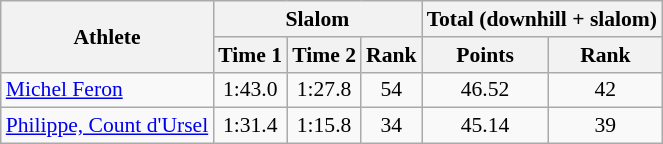<table class="wikitable" style="font-size:90%">
<tr>
<th rowspan="2">Athlete</th>
<th colspan="3">Slalom</th>
<th colspan="2">Total (downhill + slalom)</th>
</tr>
<tr>
<th>Time 1</th>
<th>Time 2</th>
<th>Rank</th>
<th>Points</th>
<th>Rank</th>
</tr>
<tr>
<td><a href='#'>Michel Feron</a></td>
<td align="center">1:43.0</td>
<td align="center">1:27.8</td>
<td align="center">54</td>
<td align="center">46.52</td>
<td align="center">42</td>
</tr>
<tr>
<td><a href='#'>Philippe, Count d'Ursel</a></td>
<td align="center">1:31.4</td>
<td align="center">1:15.8</td>
<td align="center">34</td>
<td align="center">45.14</td>
<td align="center">39</td>
</tr>
</table>
